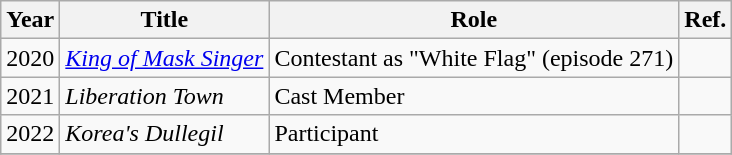<table class="wikitable">
<tr>
<th>Year</th>
<th>Title</th>
<th>Role</th>
<th>Ref.</th>
</tr>
<tr>
<td>2020</td>
<td><em><a href='#'>King of Mask Singer</a></em></td>
<td>Contestant as "White Flag" (episode 271)</td>
<td></td>
</tr>
<tr>
<td>2021</td>
<td><em>Liberation Town</em></td>
<td>Cast Member</td>
<td></td>
</tr>
<tr>
<td>2022</td>
<td><em>Korea's Dullegil</em></td>
<td>Participant</td>
<td></td>
</tr>
<tr>
</tr>
</table>
